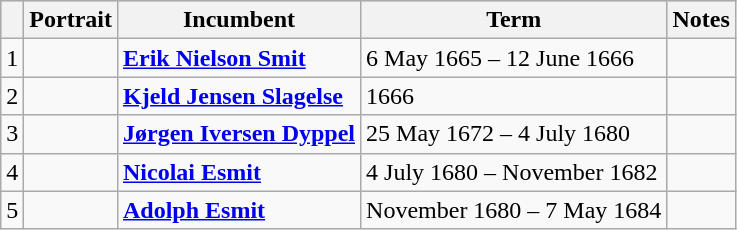<table class="wikitable">
<tr style="background:#CCCCCC">
<th></th>
<th>Portrait</th>
<th>Incumbent</th>
<th>Term</th>
<th>Notes</th>
</tr>
<tr>
<td>1</td>
<td></td>
<td valign="top"><strong><a href='#'>Erik Nielson Smit</a></strong></td>
<td valign=top>6 May 1665 – 12 June 1666</td>
</tr>
<tr>
<td>2</td>
<td></td>
<td valign="top"><strong><a href='#'>Kjeld Jensen Slagelse</a></strong></td>
<td valign=top> 1666</td>
<td></td>
</tr>
<tr>
<td>3</td>
<td></td>
<td valign="top"><strong><a href='#'>Jørgen Iversen Dyppel</a></strong></td>
<td valign=top>25 May 1672 – 4 July 1680</td>
<td></td>
</tr>
<tr>
<td>4</td>
<td></td>
<td valign="top"><strong><a href='#'>Nicolai Esmit</a></strong></td>
<td valign=top>4 July 1680 – November 1682</td>
<td></td>
</tr>
<tr>
<td>5</td>
<td></td>
<td valign="top"><strong><a href='#'>Adolph Esmit</a></strong></td>
<td valign=top>November 1680 – 7 May 1684</td>
<td></td>
</tr>
</table>
